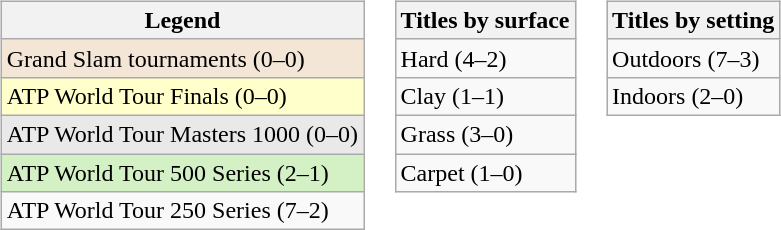<table>
<tr valign=top>
<td><br><table class="sortable wikitable">
<tr>
<th>Legend</th>
</tr>
<tr style="background:#f3e6d7;">
<td>Grand Slam tournaments (0–0)</td>
</tr>
<tr style="background:#ffc;">
<td>ATP World Tour Finals (0–0)</td>
</tr>
<tr style="background:#e9e9e9;">
<td>ATP World Tour Masters 1000 (0–0)</td>
</tr>
<tr style="background:#d4f1c5;">
<td>ATP World Tour 500 Series (2–1)</td>
</tr>
<tr>
<td>ATP World Tour 250 Series (7–2)</td>
</tr>
</table>
</td>
<td><br><table class="sortable wikitable">
<tr>
<th>Titles by surface</th>
</tr>
<tr>
<td>Hard (4–2)</td>
</tr>
<tr>
<td>Clay (1–1)</td>
</tr>
<tr>
<td>Grass (3–0)</td>
</tr>
<tr>
<td>Carpet (1–0)</td>
</tr>
</table>
</td>
<td><br><table class="sortable wikitable">
<tr>
<th>Titles by setting</th>
</tr>
<tr>
<td>Outdoors (7–3)</td>
</tr>
<tr>
<td>Indoors (2–0)</td>
</tr>
</table>
</td>
</tr>
</table>
